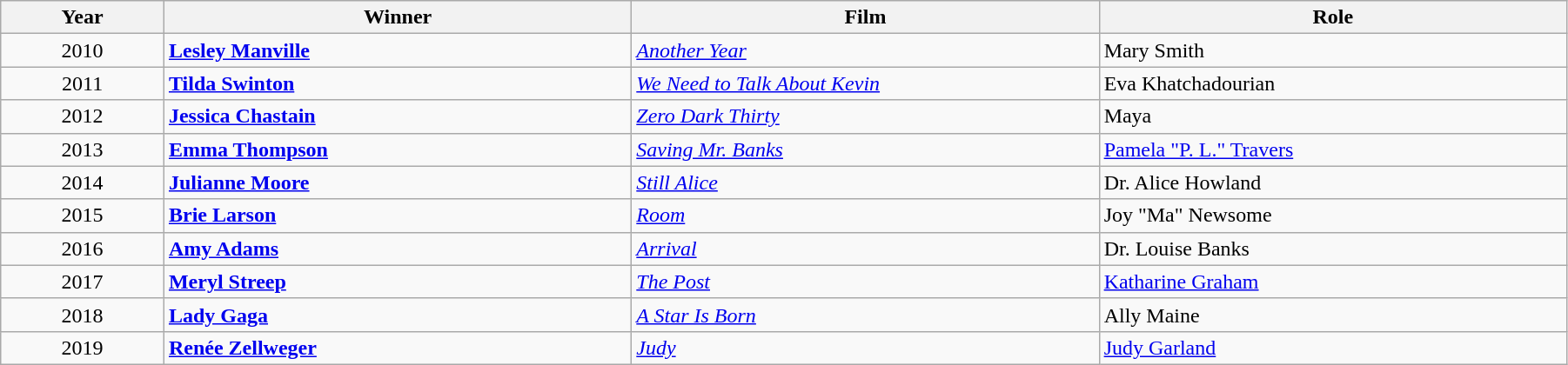<table class="wikitable" width="95%" cellpadding="5">
<tr>
<th width="100"><strong>Year</strong></th>
<th width="300"><strong>Winner</strong></th>
<th width="300"><strong>Film</strong></th>
<th width="300"><strong>Role</strong></th>
</tr>
<tr>
<td style="text-align:center;">2010</td>
<td><strong><a href='#'>Lesley Manville</a></strong></td>
<td><em><a href='#'>Another Year</a></em></td>
<td>Mary Smith</td>
</tr>
<tr>
<td style="text-align:center;">2011</td>
<td><strong><a href='#'>Tilda Swinton</a></strong></td>
<td><em><a href='#'>We Need to Talk About Kevin</a></em></td>
<td>Eva Khatchadourian</td>
</tr>
<tr>
<td style="text-align:center;">2012</td>
<td><strong><a href='#'>Jessica Chastain</a></strong></td>
<td><em><a href='#'>Zero Dark Thirty</a></em></td>
<td>Maya</td>
</tr>
<tr>
<td style="text-align:center;">2013</td>
<td><strong><a href='#'>Emma Thompson</a></strong></td>
<td><em><a href='#'>Saving Mr. Banks</a></em></td>
<td><a href='#'>Pamela "P. L." Travers</a></td>
</tr>
<tr>
<td style="text-align:center;">2014</td>
<td><strong><a href='#'>Julianne Moore</a></strong></td>
<td><em><a href='#'>Still Alice</a></em></td>
<td>Dr. Alice Howland</td>
</tr>
<tr>
<td style="text-align:center;">2015</td>
<td><strong><a href='#'>Brie Larson</a></strong></td>
<td><em><a href='#'>Room</a></em></td>
<td>Joy "Ma" Newsome</td>
</tr>
<tr>
<td style="text-align:center;">2016</td>
<td><strong><a href='#'>Amy Adams</a></strong></td>
<td><em><a href='#'>Arrival</a></em></td>
<td>Dr. Louise Banks</td>
</tr>
<tr>
<td style="text-align:center;">2017</td>
<td><strong><a href='#'>Meryl Streep</a></strong></td>
<td><em><a href='#'>The Post</a></em></td>
<td><a href='#'>Katharine Graham</a></td>
</tr>
<tr>
<td style="text-align:center;">2018</td>
<td><strong><a href='#'>Lady Gaga</a></strong></td>
<td><em><a href='#'>A Star Is Born</a></em></td>
<td>Ally Maine</td>
</tr>
<tr>
<td style="text-align:center;">2019</td>
<td><strong><a href='#'>Renée Zellweger</a></strong></td>
<td><em><a href='#'>Judy</a></em></td>
<td><a href='#'>Judy Garland</a></td>
</tr>
</table>
